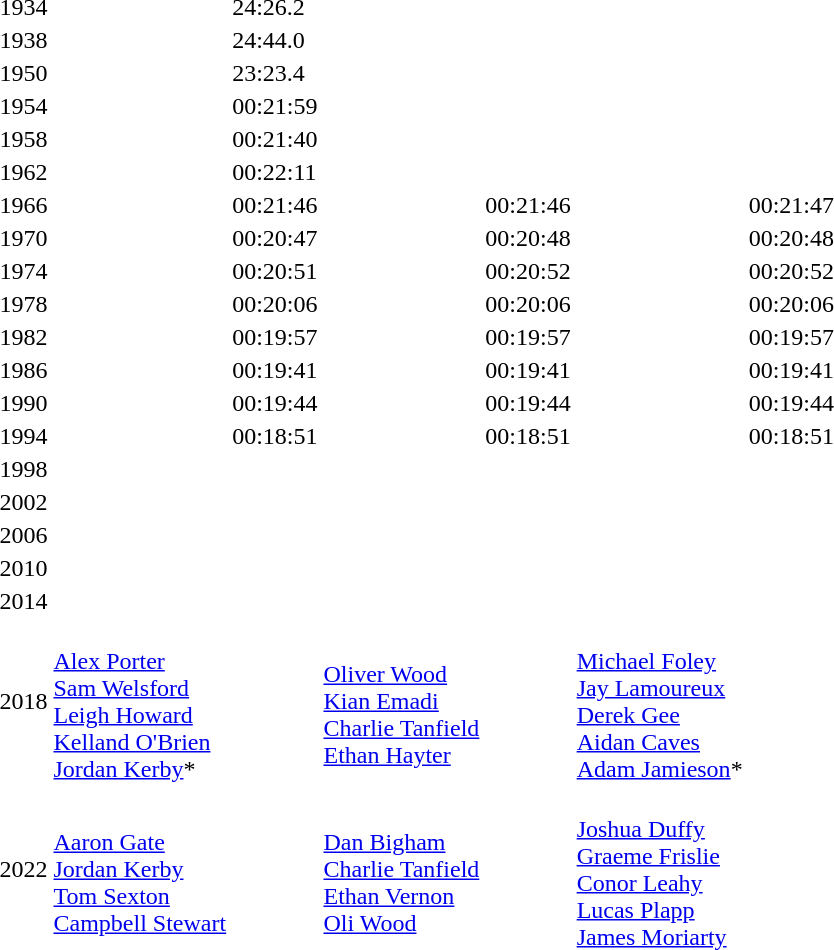<table>
<tr>
<td>1934</td>
<td></td>
<td>24:26.2</td>
<td></td>
<td></td>
<td></td>
<td></td>
</tr>
<tr>
<td>1938</td>
<td></td>
<td>24:44.0</td>
<td></td>
<td></td>
<td></td>
<td></td>
</tr>
<tr>
<td>1950</td>
<td></td>
<td>23:23.4</td>
<td></td>
<td></td>
<td></td>
<td></td>
</tr>
<tr>
<td>1954</td>
<td></td>
<td>00:21:59</td>
<td></td>
<td></td>
<td></td>
<td></td>
</tr>
<tr>
<td>1958</td>
<td></td>
<td>00:21:40</td>
<td></td>
<td></td>
<td></td>
<td></td>
</tr>
<tr>
<td>1962</td>
<td></td>
<td>00:22:11</td>
<td></td>
<td></td>
<td></td>
<td></td>
</tr>
<tr>
<td>1966</td>
<td></td>
<td>00:21:46</td>
<td></td>
<td>00:21:46</td>
<td></td>
<td>00:21:47</td>
</tr>
<tr>
<td>1970</td>
<td></td>
<td>00:20:47</td>
<td></td>
<td>00:20:48</td>
<td></td>
<td>00:20:48</td>
</tr>
<tr>
<td>1974</td>
<td></td>
<td>00:20:51</td>
<td></td>
<td>00:20:52</td>
<td></td>
<td>00:20:52</td>
</tr>
<tr>
<td>1978</td>
<td></td>
<td>00:20:06</td>
<td></td>
<td>00:20:06</td>
<td></td>
<td>00:20:06</td>
</tr>
<tr>
<td>1982</td>
<td></td>
<td>00:19:57</td>
<td></td>
<td>00:19:57</td>
<td></td>
<td>00:19:57</td>
</tr>
<tr>
<td>1986</td>
<td></td>
<td>00:19:41</td>
<td></td>
<td>00:19:41</td>
<td></td>
<td>00:19:41</td>
</tr>
<tr>
<td>1990</td>
<td></td>
<td>00:19:44</td>
<td></td>
<td>00:19:44</td>
<td></td>
<td>00:19:44</td>
</tr>
<tr>
<td>1994</td>
<td></td>
<td>00:18:51</td>
<td></td>
<td>00:18:51</td>
<td></td>
<td>00:18:51</td>
</tr>
<tr>
<td>1998</td>
<td></td>
<td></td>
<td></td>
<td></td>
<td></td>
<td></td>
</tr>
<tr>
<td>2002</td>
<td></td>
<td></td>
<td></td>
<td></td>
<td></td>
<td></td>
</tr>
<tr>
<td>2006<br></td>
<td></td>
<td></td>
<td></td>
<td></td>
<td></td>
<td></td>
</tr>
<tr>
<td>2010<br></td>
<td></td>
<td></td>
<td></td>
<td></td>
<td></td>
<td></td>
</tr>
<tr>
<td>2014<br></td>
<td></td>
<td></td>
<td></td>
<td></td>
<td></td>
<td></td>
</tr>
<tr>
<td>2018<br></td>
<td><br><a href='#'>Alex Porter</a><br><a href='#'>Sam Welsford</a><br><a href='#'>Leigh Howard</a><br><a href='#'>Kelland O'Brien</a><br><a href='#'>Jordan Kerby</a>*</td>
<td></td>
<td><br><a href='#'>Oliver Wood</a><br><a href='#'>Kian Emadi</a><br><a href='#'>Charlie Tanfield</a><br><a href='#'>Ethan Hayter</a></td>
<td></td>
<td><br><a href='#'>Michael Foley</a><br><a href='#'>Jay Lamoureux</a><br><a href='#'>Derek Gee</a><br><a href='#'>Aidan Caves</a><br><a href='#'>Adam Jamieson</a>*</td>
<td></td>
</tr>
<tr>
<td>2022<br></td>
<td><br><a href='#'>Aaron Gate</a><br><a href='#'>Jordan Kerby</a><br><a href='#'>Tom Sexton</a><br><a href='#'>Campbell Stewart</a><br></td>
<td></td>
<td><br><a href='#'>Dan Bigham</a><br><a href='#'>Charlie Tanfield</a><br><a href='#'>Ethan Vernon</a><br><a href='#'>Oli Wood</a><br></td>
<td></td>
<td><br><a href='#'>Joshua Duffy</a><br><a href='#'>Graeme Frislie</a><br><a href='#'>Conor Leahy</a><br><a href='#'>Lucas Plapp</a><br><a href='#'>James Moriarty</a></td>
<td></td>
</tr>
</table>
